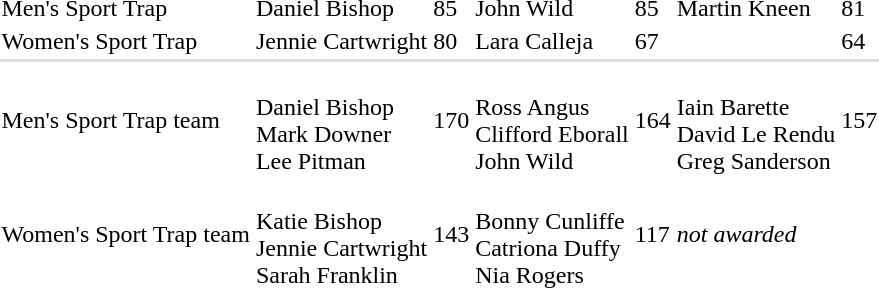<table>
<tr>
<td>Men's Sport Trap</td>
<td>Daniel Bishop <br></td>
<td>85</td>
<td>John Wild <br> </td>
<td>85</td>
<td>Martin Kneen <br> </td>
<td>81</td>
</tr>
<tr>
<td>Women's Sport Trap</td>
<td>Jennie Cartwright <br></td>
<td>80</td>
<td>Lara Calleja <br> </td>
<td>67</td>
<td></td>
<td>64</td>
</tr>
<tr bgcolor=#dddddd>
<td colspan=7></td>
</tr>
<tr>
<td>Men's Sport Trap team</td>
<td> <br>Daniel Bishop <br>Mark Downer <br>Lee Pitman</td>
<td>170</td>
<td> <br>	Ross Angus <br>Clifford Eborall <br>John Wild</td>
<td>164</td>
<td> <br>	Iain Barette <br>David Le Rendu <br>	Greg Sanderson</td>
<td>157</td>
</tr>
<tr>
<td>Women's Sport Trap team</td>
<td> <br>Katie Bishop<br>Jennie Cartwright<br>Sarah Franklin</td>
<td>143</td>
<td> <br>Bonny Cunliffe <br> Catriona Duffy <br>Nia Rogers</td>
<td>117</td>
<td><em>not awarded</em></td>
<td></td>
</tr>
</table>
